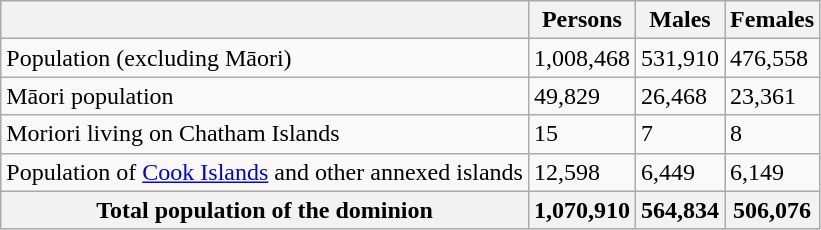<table class="wikitable">
<tr>
<th></th>
<th>Persons</th>
<th>Males</th>
<th>Females</th>
</tr>
<tr>
<td>Population (excluding Māori)</td>
<td>1,008,468</td>
<td>531,910</td>
<td>476,558</td>
</tr>
<tr>
<td>Māori population</td>
<td>49,829</td>
<td>26,468</td>
<td>23,361</td>
</tr>
<tr>
<td>Moriori living on Chatham Islands</td>
<td>15</td>
<td>7</td>
<td>8</td>
</tr>
<tr>
<td>Population of <a href='#'>Cook Islands</a> and other annexed islands</td>
<td>12,598</td>
<td>6,449</td>
<td>6,149</td>
</tr>
<tr>
<th>Total population of the dominion</th>
<th>1,070,910</th>
<th>564,834</th>
<th>506,076</th>
</tr>
</table>
